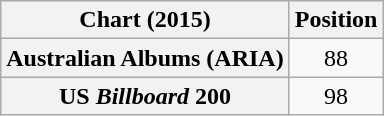<table class="wikitable sortable plainrowheaders" style="text-align:center">
<tr>
<th scope="col">Chart (2015)</th>
<th scope="col">Position</th>
</tr>
<tr>
<th scope="row">Australian Albums (ARIA)</th>
<td>88</td>
</tr>
<tr>
<th scope="row">US <em>Billboard</em> 200</th>
<td>98</td>
</tr>
</table>
